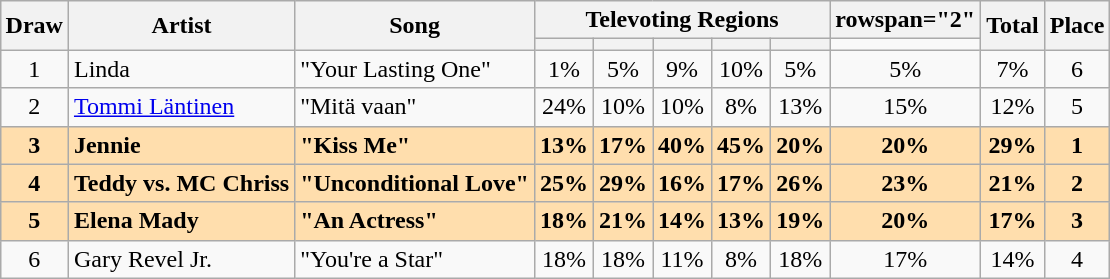<table class="sortable wikitable" style="margin: 1em auto 1em auto; text-align:center;">
<tr>
<th rowspan="2">Draw</th>
<th rowspan="2">Artist</th>
<th rowspan="2">Song</th>
<th colspan="5">Televoting Regions</th>
<th>rowspan="2" </th>
<th rowspan="2">Total</th>
<th rowspan="2">Place</th>
</tr>
<tr>
<th></th>
<th></th>
<th></th>
<th></th>
<th></th>
</tr>
<tr>
<td>1</td>
<td align="left">Linda</td>
<td align="left">"Your Lasting One"</td>
<td>1%</td>
<td>5%</td>
<td>9%</td>
<td>10%</td>
<td>5%</td>
<td>5%</td>
<td>7%</td>
<td>6</td>
</tr>
<tr>
<td>2</td>
<td align="left"><a href='#'>Tommi Läntinen</a></td>
<td align="left">"Mitä vaan"</td>
<td>24%</td>
<td>10%</td>
<td>10%</td>
<td>8%</td>
<td>13%</td>
<td>15%</td>
<td>12%</td>
<td>5</td>
</tr>
<tr style="font-weight:bold; background:navajowhite;">
<td>3</td>
<td align="left">Jennie</td>
<td align="left">"Kiss Me"</td>
<td>13%</td>
<td>17%</td>
<td>40%</td>
<td>45%</td>
<td>20%</td>
<td>20%</td>
<td>29%</td>
<td>1</td>
</tr>
<tr style="font-weight:bold; background:navajowhite;">
<td>4</td>
<td align="left">Teddy vs. MC Chriss</td>
<td align="left">"Unconditional Love"</td>
<td>25%</td>
<td>29%</td>
<td>16%</td>
<td>17%</td>
<td>26%</td>
<td>23%</td>
<td>21%</td>
<td>2</td>
</tr>
<tr style="font-weight:bold; background:navajowhite;">
<td>5</td>
<td align="left">Elena Mady</td>
<td align="left">"An Actress"</td>
<td>18%</td>
<td>21%</td>
<td>14%</td>
<td>13%</td>
<td>19%</td>
<td>20%</td>
<td>17%</td>
<td>3</td>
</tr>
<tr>
<td>6</td>
<td align="left">Gary Revel Jr.</td>
<td align="left">"You're a Star"</td>
<td>18%</td>
<td>18%</td>
<td>11%</td>
<td>8%</td>
<td>18%</td>
<td>17%</td>
<td>14%</td>
<td>4</td>
</tr>
</table>
